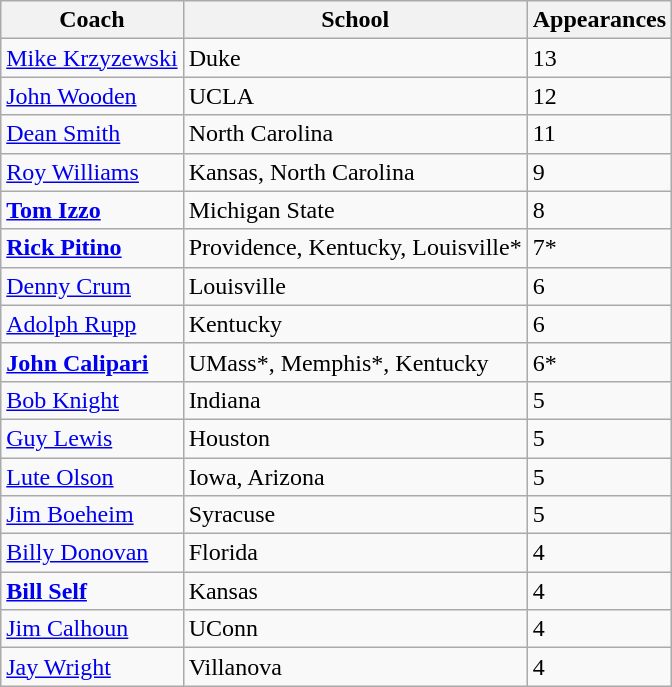<table class="wikitable">
<tr>
<th>Coach</th>
<th>School</th>
<th>Appearances</th>
</tr>
<tr>
<td><a href='#'>Mike Krzyzewski</a></td>
<td>Duke</td>
<td>13</td>
</tr>
<tr>
<td><a href='#'>John Wooden</a></td>
<td>UCLA</td>
<td>12</td>
</tr>
<tr>
<td><a href='#'>Dean Smith</a></td>
<td>North Carolina</td>
<td>11</td>
</tr>
<tr>
<td><a href='#'>Roy Williams</a></td>
<td>Kansas, North Carolina</td>
<td>9</td>
</tr>
<tr>
<td><strong><a href='#'>Tom Izzo</a></strong></td>
<td>Michigan State</td>
<td>8</td>
</tr>
<tr>
<td><strong><a href='#'>Rick Pitino</a></strong></td>
<td>Providence, Kentucky, Louisville*</td>
<td>7*</td>
</tr>
<tr>
<td><a href='#'>Denny Crum</a></td>
<td>Louisville</td>
<td>6</td>
</tr>
<tr>
<td><a href='#'>Adolph Rupp</a></td>
<td>Kentucky</td>
<td>6</td>
</tr>
<tr>
<td><strong><a href='#'>John Calipari</a></strong></td>
<td>UMass*, Memphis*, Kentucky</td>
<td>6*</td>
</tr>
<tr>
<td><a href='#'>Bob Knight</a></td>
<td>Indiana</td>
<td>5</td>
</tr>
<tr>
<td><a href='#'>Guy Lewis</a></td>
<td>Houston</td>
<td>5</td>
</tr>
<tr>
<td><a href='#'>Lute Olson</a></td>
<td>Iowa, Arizona</td>
<td>5</td>
</tr>
<tr>
<td><a href='#'>Jim Boeheim</a></td>
<td>Syracuse</td>
<td>5</td>
</tr>
<tr>
<td><a href='#'>Billy Donovan</a></td>
<td>Florida</td>
<td>4</td>
</tr>
<tr>
<td><strong><a href='#'>Bill Self</a></strong></td>
<td>Kansas</td>
<td>4</td>
</tr>
<tr>
<td><a href='#'>Jim Calhoun</a></td>
<td>UConn</td>
<td>4</td>
</tr>
<tr>
<td><a href='#'>Jay Wright</a></td>
<td>Villanova</td>
<td>4</td>
</tr>
</table>
